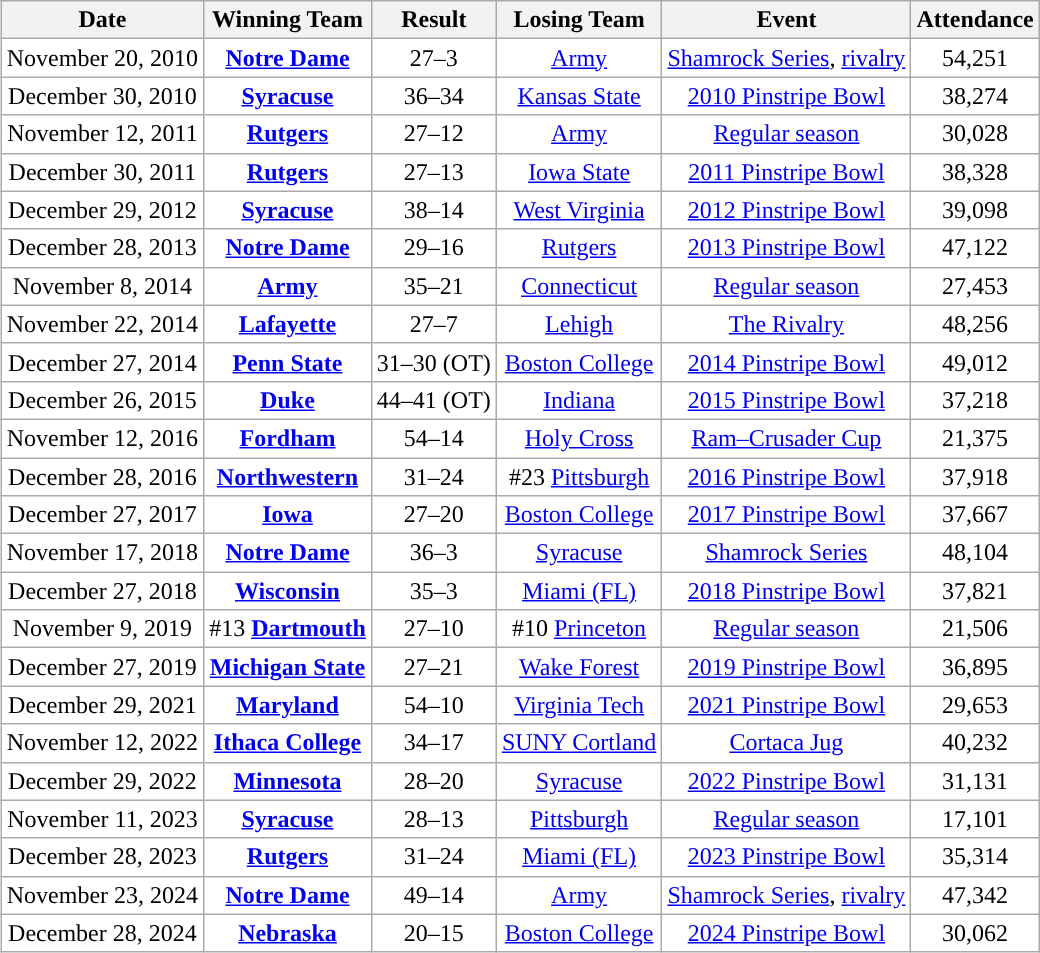<table class="wikitable" align=center style="margin-left:15px; text-align:center; background:#ffffff;">
<tr>
<th style="text-align:center; ">Date</th>
<th style="text-align:center; ">Winning Team</th>
<th style="text-align:center; ">Result</th>
<th style="text-align:center; ">Losing Team</th>
<th style="text-align:center; ">Event</th>
<th style="text-align:center; ">Attendance</th>
</tr>
<tr>
<td>November 20, 2010</td>
<td><strong><a href='#'>Notre Dame</a></strong></td>
<td>27–3</td>
<td><a href='#'>Army</a></td>
<td><a href='#'>Shamrock Series</a>, <a href='#'>rivalry</a></td>
<td>54,251</td>
</tr>
<tr>
<td>December 30, 2010</td>
<td><strong><a href='#'>Syracuse</a></strong></td>
<td>36–34</td>
<td><a href='#'>Kansas State</a></td>
<td><a href='#'>2010 Pinstripe Bowl</a></td>
<td>38,274</td>
</tr>
<tr>
<td>November 12, 2011</td>
<td><strong><a href='#'>Rutgers</a></strong></td>
<td>27–12</td>
<td><a href='#'>Army</a></td>
<td><a href='#'>Regular season</a></td>
<td>30,028</td>
</tr>
<tr>
<td>December 30, 2011</td>
<td><strong><a href='#'>Rutgers</a></strong></td>
<td>27–13</td>
<td><a href='#'>Iowa State</a></td>
<td><a href='#'>2011 Pinstripe Bowl</a></td>
<td>38,328</td>
</tr>
<tr>
<td>December 29, 2012</td>
<td><strong><a href='#'>Syracuse</a></strong></td>
<td>38–14</td>
<td><a href='#'>West Virginia</a></td>
<td><a href='#'>2012 Pinstripe Bowl</a></td>
<td>39,098</td>
</tr>
<tr>
<td>December 28, 2013</td>
<td><strong><a href='#'>Notre Dame</a></strong></td>
<td>29–16</td>
<td><a href='#'>Rutgers</a></td>
<td><a href='#'>2013 Pinstripe Bowl</a></td>
<td>47,122</td>
</tr>
<tr>
<td>November 8, 2014</td>
<td><strong><a href='#'>Army</a></strong></td>
<td>35–21</td>
<td><a href='#'>Connecticut</a></td>
<td><a href='#'>Regular season</a></td>
<td>27,453</td>
</tr>
<tr>
<td>November 22, 2014</td>
<td><strong><a href='#'>Lafayette</a></strong></td>
<td>27–7</td>
<td><a href='#'>Lehigh</a></td>
<td><a href='#'>The Rivalry</a></td>
<td>48,256</td>
</tr>
<tr>
<td>December 27, 2014</td>
<td><strong><a href='#'>Penn State</a></strong></td>
<td>31–30 (OT)</td>
<td><a href='#'>Boston College</a></td>
<td><a href='#'>2014 Pinstripe Bowl</a></td>
<td>49,012</td>
</tr>
<tr>
<td>December 26, 2015</td>
<td><strong><a href='#'>Duke</a></strong></td>
<td>44–41 (OT)</td>
<td><a href='#'>Indiana</a></td>
<td><a href='#'>2015 Pinstripe Bowl</a></td>
<td>37,218</td>
</tr>
<tr>
<td>November 12, 2016</td>
<td><strong><a href='#'>Fordham</a></strong></td>
<td>54–14</td>
<td><a href='#'>Holy Cross</a></td>
<td><a href='#'>Ram–Crusader Cup</a></td>
<td>21,375</td>
</tr>
<tr>
<td>December 28, 2016</td>
<td><strong><a href='#'>Northwestern</a></strong></td>
<td>31–24</td>
<td>#23 <a href='#'>Pittsburgh</a></td>
<td><a href='#'>2016 Pinstripe Bowl</a></td>
<td>37,918</td>
</tr>
<tr>
<td>December 27, 2017</td>
<td><strong><a href='#'>Iowa</a></strong></td>
<td>27–20</td>
<td><a href='#'>Boston College</a></td>
<td><a href='#'>2017 Pinstripe Bowl</a></td>
<td>37,667</td>
</tr>
<tr>
<td>November 17, 2018</td>
<td><strong><a href='#'>Notre Dame</a></strong></td>
<td>36–3</td>
<td><a href='#'>Syracuse</a></td>
<td><a href='#'>Shamrock Series</a></td>
<td>48,104</td>
</tr>
<tr>
<td>December 27, 2018</td>
<td><strong><a href='#'>Wisconsin</a></strong></td>
<td>35–3</td>
<td><a href='#'>Miami (FL)</a></td>
<td><a href='#'>2018 Pinstripe Bowl</a></td>
<td>37,821</td>
</tr>
<tr>
<td>November 9, 2019</td>
<td>#13 <strong><a href='#'>Dartmouth</a></strong></td>
<td>27–10</td>
<td>#10 <a href='#'>Princeton</a></td>
<td><a href='#'>Regular season</a></td>
<td>21,506</td>
</tr>
<tr>
<td>December 27, 2019</td>
<td><strong><a href='#'>Michigan State</a></strong></td>
<td>27–21</td>
<td><a href='#'>Wake Forest</a></td>
<td><a href='#'>2019 Pinstripe Bowl</a></td>
<td>36,895</td>
</tr>
<tr>
<td>December 29, 2021</td>
<td><strong><a href='#'>Maryland</a></strong></td>
<td>54–10</td>
<td><a href='#'>Virginia Tech</a></td>
<td><a href='#'>2021 Pinstripe Bowl</a></td>
<td>29,653</td>
</tr>
<tr>
<td>November 12, 2022</td>
<td><strong><a href='#'>Ithaca College</a></strong></td>
<td>34–17</td>
<td><a href='#'>SUNY Cortland</a></td>
<td><a href='#'>Cortaca Jug</a></td>
<td>40,232</td>
</tr>
<tr>
<td>December 29, 2022</td>
<td><strong><a href='#'>Minnesota</a></strong></td>
<td>28–20</td>
<td><a href='#'>Syracuse</a></td>
<td><a href='#'>2022 Pinstripe Bowl</a></td>
<td>31,131</td>
</tr>
<tr>
<td>November 11, 2023</td>
<td><strong><a href='#'>Syracuse</a></strong></td>
<td>28–13</td>
<td><a href='#'>Pittsburgh</a></td>
<td><a href='#'>Regular season</a></td>
<td>17,101</td>
</tr>
<tr>
<td>December 28, 2023</td>
<td><strong><a href='#'>Rutgers</a></strong></td>
<td>31–24</td>
<td><a href='#'>Miami (FL)</a></td>
<td><a href='#'>2023 Pinstripe Bowl</a></td>
<td>35,314</td>
</tr>
<tr>
<td>November 23, 2024</td>
<td><strong><a href='#'>Notre Dame</a></strong></td>
<td>49–14</td>
<td><a href='#'>Army</a></td>
<td><a href='#'>Shamrock Series</a>, <a href='#'>rivalry</a></td>
<td>47,342</td>
</tr>
<tr>
<td>December 28, 2024</td>
<td><strong><a href='#'>Nebraska</a></strong></td>
<td>20–15</td>
<td><a href='#'>Boston College</a></td>
<td><a href='#'>2024 Pinstripe Bowl</a></td>
<td>30,062</td>
</tr>
</table>
